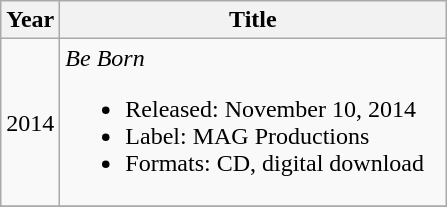<table class="wikitable">
<tr>
<th>Year</th>
<th width="250">Title</th>
</tr>
<tr>
<td>2014</td>
<td align="left"><em>Be Born</em><br><ul><li>Released: November 10, 2014</li><li>Label: MAG Productions</li><li>Formats: CD, digital download</li></ul></td>
</tr>
<tr>
</tr>
</table>
